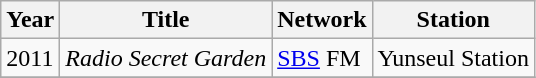<table class="wikitable sortable" border="1">
<tr>
<th>Year</th>
<th>Title</th>
<th>Network</th>
<th>Station</th>
</tr>
<tr>
<td>2011</td>
<td><em>Radio Secret Garden</em></td>
<td><a href='#'>SBS</a> FM</td>
<td>Yunseul Station</td>
</tr>
<tr>
</tr>
</table>
